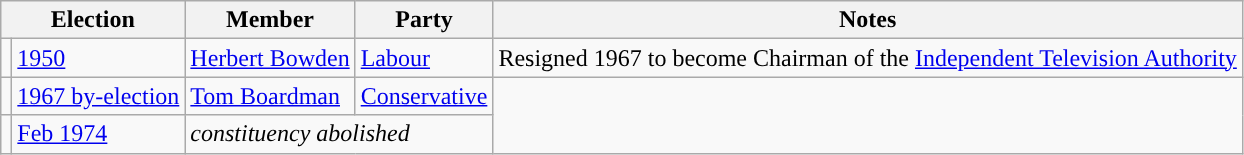<table class="wikitable">
<tr>
<th colspan="2">Election</th>
<th>Member</th>
<th>Party</th>
<th>Notes</th>
</tr>
<tr>
<td style="color:inherit;background-color: "></td>
<td><a href='#'>1950</a></td>
<td><a href='#'>Herbert Bowden</a></td>
<td><a href='#'>Labour</a></td>
<td>Resigned 1967 to become Chairman of the <a href='#'>Independent Television Authority</a></td>
</tr>
<tr>
<td style="color:inherit;background-color: "></td>
<td><a href='#'>1967 by-election</a></td>
<td><a href='#'>Tom Boardman</a></td>
<td><a href='#'>Conservative</a></td>
</tr>
<tr>
<td></td>
<td><a href='#'>Feb 1974</a></td>
<td colspan="2"><em>constituency abolished</em></td>
</tr>
</table>
